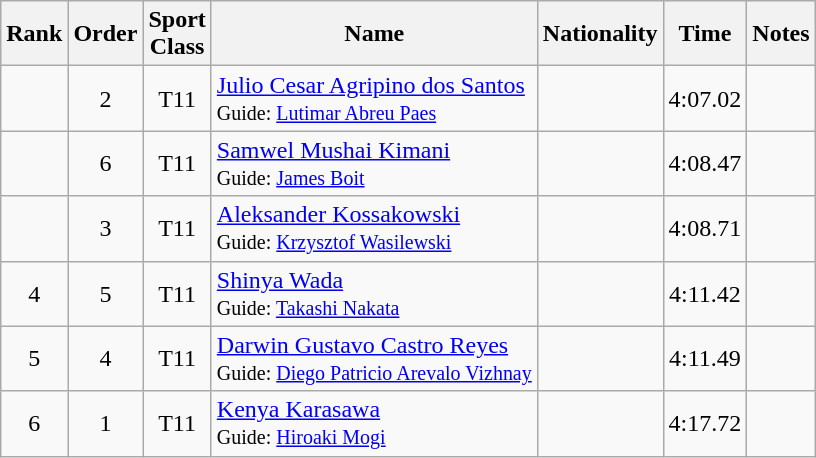<table class="wikitable sortable" style="text-align:center">
<tr>
<th>Rank</th>
<th>Order</th>
<th>Sport<br>Class</th>
<th>Name</th>
<th>Nationality</th>
<th>Time</th>
<th>Notes</th>
</tr>
<tr>
<td></td>
<td>2</td>
<td>T11</td>
<td align="left"><a href='#'>Julio Cesar Agripino dos Santos</a><br><small>Guide: <a href='#'>Lutimar Abreu Paes</a></small></td>
<td align="left"></td>
<td>4:07.02</td>
<td></td>
</tr>
<tr>
<td></td>
<td>6</td>
<td>T11</td>
<td align="left"><a href='#'>Samwel Mushai Kimani</a><br><small>Guide: <a href='#'>James Boit</a></small></td>
<td align="left"></td>
<td>4:08.47</td>
<td></td>
</tr>
<tr>
<td></td>
<td>3</td>
<td>T11</td>
<td align="left"><a href='#'>Aleksander Kossakowski</a><br><small>Guide: <a href='#'>Krzysztof Wasilewski</a></small></td>
<td align="left"></td>
<td>4:08.71</td>
<td></td>
</tr>
<tr>
<td>4</td>
<td>5</td>
<td>T11</td>
<td align="left"><a href='#'>Shinya Wada</a><br><small>Guide: <a href='#'>Takashi Nakata</a></small></td>
<td align="left"></td>
<td>4:11.42</td>
<td></td>
</tr>
<tr>
<td>5</td>
<td>4</td>
<td>T11</td>
<td align="left"><a href='#'>Darwin Gustavo Castro Reyes</a><br><small>Guide: <a href='#'>Diego Patricio Arevalo Vizhnay</a></small></td>
<td align="left"></td>
<td>4:11.49</td>
<td></td>
</tr>
<tr>
<td>6</td>
<td>1</td>
<td>T11</td>
<td align="left"><a href='#'>Kenya Karasawa</a><br><small>Guide: <a href='#'>Hiroaki Mogi</a></small></td>
<td align="left"></td>
<td>4:17.72</td>
<td></td>
</tr>
</table>
